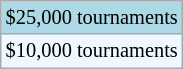<table class="wikitable" style="font-size:85%;">
<tr style="background:lightblue;">
<td>$25,000 tournaments</td>
</tr>
<tr style="background:#f0f8ff;">
<td>$10,000 tournaments</td>
</tr>
</table>
